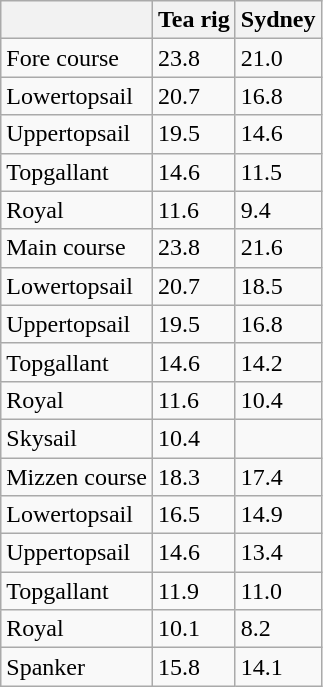<table class="wikitable">
<tr>
<th></th>
<th>Tea rig</th>
<th>Sydney</th>
</tr>
<tr>
<td>Fore course</td>
<td>23.8</td>
<td>21.0</td>
</tr>
<tr>
<td>Lowertopsail</td>
<td>20.7</td>
<td>16.8</td>
</tr>
<tr>
<td>Uppertopsail</td>
<td>19.5</td>
<td>14.6</td>
</tr>
<tr>
<td>Topgallant</td>
<td>14.6</td>
<td>11.5</td>
</tr>
<tr>
<td>Royal</td>
<td>11.6</td>
<td>9.4</td>
</tr>
<tr>
<td>Main course</td>
<td>23.8</td>
<td>21.6</td>
</tr>
<tr>
<td>Lowertopsail</td>
<td>20.7</td>
<td>18.5</td>
</tr>
<tr>
<td>Uppertopsail</td>
<td>19.5</td>
<td>16.8</td>
</tr>
<tr>
<td>Topgallant</td>
<td>14.6</td>
<td>14.2</td>
</tr>
<tr>
<td>Royal</td>
<td>11.6</td>
<td>10.4</td>
</tr>
<tr>
<td>Skysail</td>
<td>10.4</td>
<td></td>
</tr>
<tr>
<td>Mizzen course</td>
<td>18.3</td>
<td>17.4</td>
</tr>
<tr>
<td>Lowertopsail</td>
<td>16.5</td>
<td>14.9</td>
</tr>
<tr>
<td>Uppertopsail</td>
<td>14.6</td>
<td>13.4</td>
</tr>
<tr>
<td>Topgallant</td>
<td>11.9</td>
<td>11.0</td>
</tr>
<tr>
<td>Royal</td>
<td>10.1</td>
<td>8.2</td>
</tr>
<tr>
<td>Spanker</td>
<td>15.8</td>
<td>14.1</td>
</tr>
</table>
